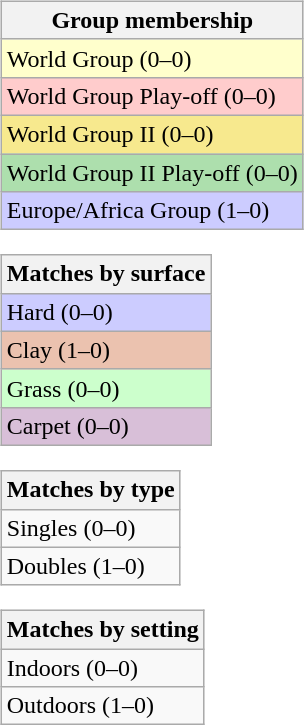<table>
<tr valign=top>
<td><br><table class=wikitable>
<tr>
<th>Group membership</th>
</tr>
<tr style="background:#ffffcc;">
<td>World Group (0–0)</td>
</tr>
<tr style="background:#ffcccc;">
<td>World Group Play-off (0–0)</td>
</tr>
<tr style="background:#F7E98E;">
<td>World Group II (0–0)</td>
</tr>
<tr style="background:#ADDFAD;">
<td>World Group II Play-off (0–0)</td>
</tr>
<tr style="background:#CCCCFF;">
<td>Europe/Africa Group (1–0)</td>
</tr>
</table>
<table class=wikitable>
<tr>
<th>Matches by surface</th>
</tr>
<tr style="background:#ccf;">
<td>Hard (0–0)</td>
</tr>
<tr style="background:#ebc2af;">
<td>Clay (1–0)</td>
</tr>
<tr style="background:#cfc;">
<td>Grass (0–0)</td>
</tr>
<tr style="background:thistle;">
<td>Carpet (0–0)</td>
</tr>
</table>
<table class=wikitable>
<tr>
<th>Matches by type</th>
</tr>
<tr>
<td>Singles (0–0)</td>
</tr>
<tr>
<td>Doubles (1–0)</td>
</tr>
</table>
<table class=wikitable>
<tr>
<th>Matches by setting</th>
</tr>
<tr>
<td>Indoors (0–0)</td>
</tr>
<tr>
<td>Outdoors (1–0)</td>
</tr>
</table>
</td>
</tr>
</table>
